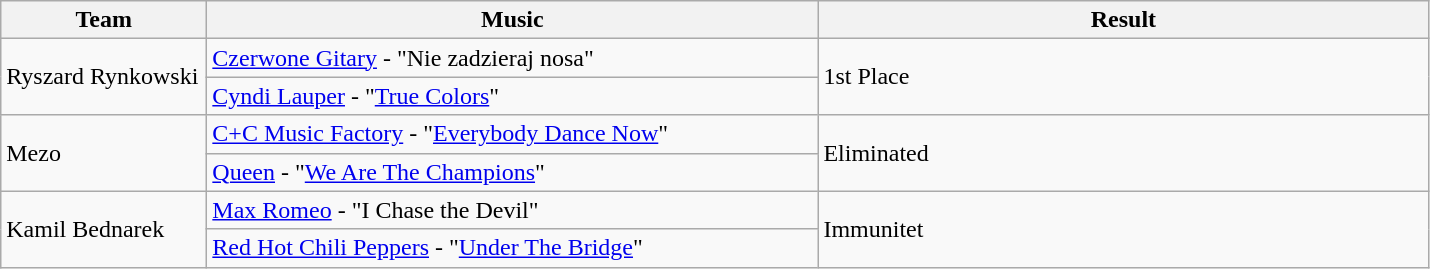<table class="wikitable">
<tr>
<th style="width:130px;">Team</th>
<th style="width:400px;">Music</th>
<th style="width:400px;">Result</th>
</tr>
<tr>
<td rowspan="2">Ryszard Rynkowski</td>
<td><a href='#'>Czerwone Gitary</a> - "Nie zadzieraj nosa"</td>
<td rowspan="2">1st Place</td>
</tr>
<tr>
<td><a href='#'>Cyndi Lauper</a> - "<a href='#'>True Colors</a>"</td>
</tr>
<tr>
<td rowspan="2">Mezo</td>
<td><a href='#'>C+C Music Factory</a> - "<a href='#'>Everybody Dance Now</a>"</td>
<td rowspan="2">Eliminated</td>
</tr>
<tr>
<td><a href='#'>Queen</a> - "<a href='#'>We Are The Champions</a>"</td>
</tr>
<tr>
<td rowspan="2">Kamil Bednarek</td>
<td><a href='#'>Max Romeo</a> - "I Chase the Devil"</td>
<td rowspan="2">Immunitet</td>
</tr>
<tr>
<td><a href='#'>Red Hot Chili Peppers</a> - "<a href='#'>Under The Bridge</a>"</td>
</tr>
</table>
